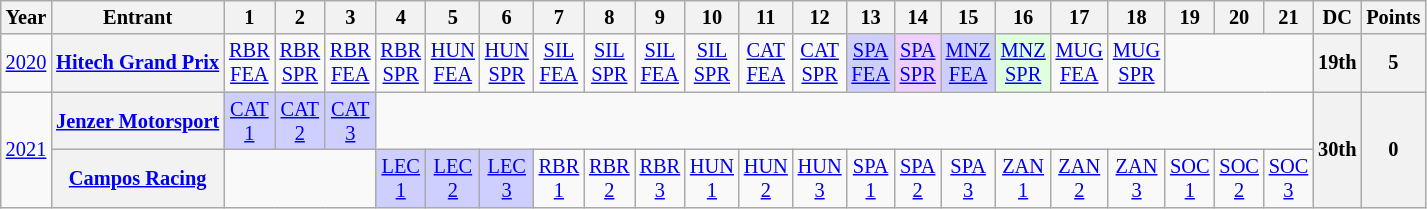<table class="wikitable" style="text-align:center; font-size:85%">
<tr>
<th>Year</th>
<th>Entrant</th>
<th>1</th>
<th>2</th>
<th>3</th>
<th>4</th>
<th>5</th>
<th>6</th>
<th>7</th>
<th>8</th>
<th>9</th>
<th>10</th>
<th>11</th>
<th>12</th>
<th>13</th>
<th>14</th>
<th>15</th>
<th>16</th>
<th>17</th>
<th>18</th>
<th>19</th>
<th>20</th>
<th>21</th>
<th>DC</th>
<th>Points</th>
</tr>
<tr>
<td><a href='#'>2020</a></td>
<th nowrap><a href='#'>Hitech Grand Prix</a></th>
<td><a href='#'>RBR<br>FEA</a><br></td>
<td><a href='#'>RBR<br>SPR</a><br></td>
<td><a href='#'>RBR<br>FEA</a><br></td>
<td><a href='#'>RBR<br>SPR</a><br></td>
<td><a href='#'>HUN<br>FEA</a><br></td>
<td><a href='#'>HUN<br>SPR</a><br></td>
<td><a href='#'>SIL<br>FEA</a><br></td>
<td><a href='#'>SIL<br>SPR</a><br></td>
<td><a href='#'>SIL<br>FEA</a><br></td>
<td><a href='#'>SIL<br>SPR</a><br></td>
<td><a href='#'>CAT<br>FEA</a><br></td>
<td><a href='#'>CAT<br>SPR</a><br></td>
<td style="background:#CFCFFF;"><a href='#'>SPA<br>FEA</a><br></td>
<td style="background:#EFCFFF;"><a href='#'>SPA<br>SPR</a><br></td>
<td style="background:#CFCFFF;"><a href='#'>MNZ<br>FEA</a><br></td>
<td style="background:#DFFFDF;"><a href='#'>MNZ<br>SPR</a><br></td>
<td><a href='#'>MUG<br>FEA</a></td>
<td><a href='#'>MUG<br>SPR</a></td>
<td colspan=3></td>
<th>19th</th>
<th>5</th>
</tr>
<tr>
<td rowspan="2"><a href='#'>2021</a></td>
<th nowrap><a href='#'>Jenzer Motorsport</a></th>
<td style="background:#CFCFFF;"><a href='#'>CAT<br>1</a><br></td>
<td style="background:#CFCFFF;"><a href='#'>CAT<br>2</a><br></td>
<td style="background:#CFCFFF;"><a href='#'>CAT<br>3</a><br></td>
<td colspan=18></td>
<th rowspan="2">30th</th>
<th rowspan="2">0</th>
</tr>
<tr>
<th nowrap><a href='#'>Campos Racing</a></th>
<td colspan=3></td>
<td style="background:#CFCFFF;"><a href='#'>LEC<br>1</a><br></td>
<td style="background:#CFCFFF;"><a href='#'>LEC<br>2</a><br></td>
<td style="background:#CFCFFF;"><a href='#'>LEC<br>3</a><br></td>
<td><a href='#'>RBR<br>1</a></td>
<td><a href='#'>RBR<br>2</a></td>
<td><a href='#'>RBR<br>3</a></td>
<td><a href='#'>HUN<br>1</a></td>
<td><a href='#'>HUN<br>2</a></td>
<td><a href='#'>HUN<br>3</a></td>
<td><a href='#'>SPA<br>1</a></td>
<td><a href='#'>SPA<br>2</a></td>
<td><a href='#'>SPA<br>3</a></td>
<td><a href='#'>ZAN<br>1</a></td>
<td><a href='#'>ZAN<br>2</a></td>
<td><a href='#'>ZAN<br>3</a></td>
<td><a href='#'>SOC<br>1</a></td>
<td><a href='#'>SOC<br>2</a></td>
<td><a href='#'>SOC<br>3</a></td>
</tr>
</table>
